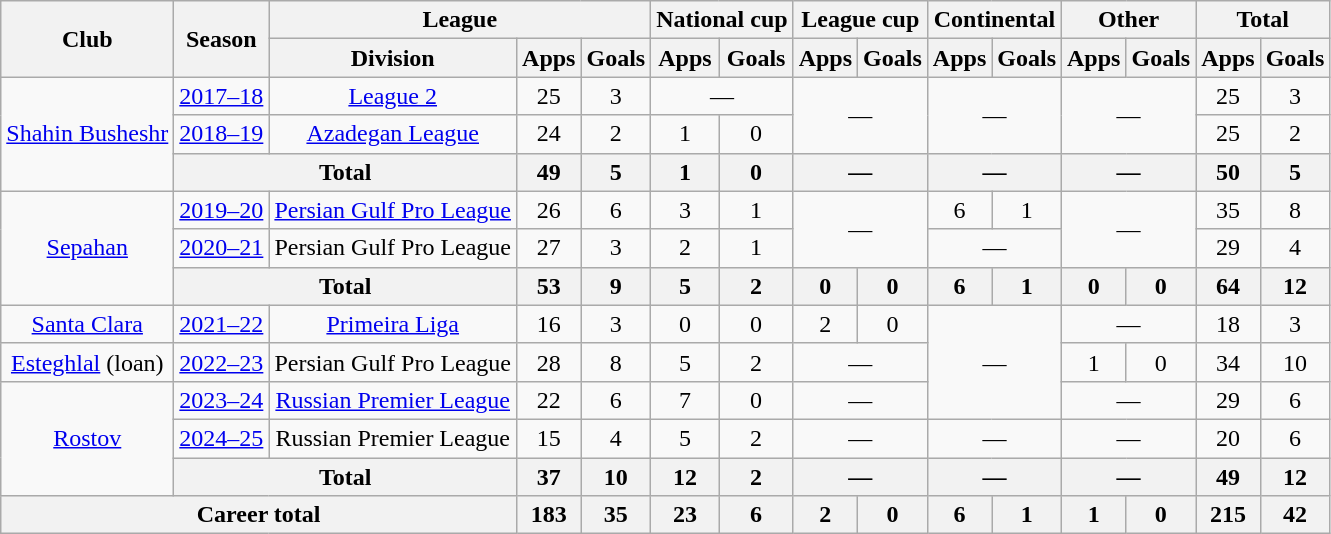<table class="wikitable" style="text-align: center;">
<tr>
<th rowspan=2>Club</th>
<th rowspan=2>Season</th>
<th colspan=3>League</th>
<th colspan=2>National cup</th>
<th colspan=2>League cup</th>
<th colspan=2>Continental</th>
<th colspan=2>Other</th>
<th colspan=2>Total</th>
</tr>
<tr>
<th>Division</th>
<th>Apps</th>
<th>Goals</th>
<th>Apps</th>
<th>Goals</th>
<th>Apps</th>
<th>Goals</th>
<th>Apps</th>
<th>Goals</th>
<th>Apps</th>
<th>Goals</th>
<th>Apps</th>
<th>Goals</th>
</tr>
<tr>
<td rowspan="3"><a href='#'>Shahin Busheshr</a></td>
<td><a href='#'>2017–18</a></td>
<td><a href='#'>League 2</a></td>
<td>25</td>
<td>3</td>
<td colspan=2>—</td>
<td colspan="2" rowspan="2">—</td>
<td colspan="2" rowspan="2">—</td>
<td colspan="2" rowspan="2">—</td>
<td>25</td>
<td>3</td>
</tr>
<tr>
<td><a href='#'>2018–19</a></td>
<td><a href='#'>Azadegan League</a></td>
<td>24</td>
<td>2</td>
<td>1</td>
<td>0</td>
<td>25</td>
<td>2</td>
</tr>
<tr>
<th colspan="2">Total</th>
<th>49</th>
<th>5</th>
<th>1</th>
<th>0</th>
<th colspan=2>—</th>
<th colspan=2>—</th>
<th colspan=2>—</th>
<th>50</th>
<th>5</th>
</tr>
<tr>
<td rowspan="3"><a href='#'>Sepahan</a></td>
<td><a href='#'>2019–20</a></td>
<td><a href='#'>Persian Gulf Pro League</a></td>
<td>26</td>
<td>6</td>
<td>3</td>
<td>1</td>
<td colspan="2" rowspan="2">—</td>
<td>6</td>
<td>1</td>
<td colspan="2" rowspan="2">—</td>
<td>35</td>
<td>8</td>
</tr>
<tr>
<td><a href='#'>2020–21</a></td>
<td>Persian Gulf Pro League</td>
<td>27</td>
<td>3</td>
<td>2</td>
<td>1</td>
<td colspan="2">—</td>
<td>29</td>
<td>4</td>
</tr>
<tr>
<th colspan=2>Total</th>
<th>53</th>
<th>9</th>
<th>5</th>
<th>2</th>
<th>0</th>
<th>0</th>
<th>6</th>
<th>1</th>
<th>0</th>
<th>0</th>
<th>64</th>
<th>12</th>
</tr>
<tr>
<td><a href='#'>Santa Clara</a></td>
<td><a href='#'>2021–22</a></td>
<td><a href='#'>Primeira Liga</a></td>
<td>16</td>
<td>3</td>
<td>0</td>
<td>0</td>
<td>2</td>
<td>0</td>
<td colspan="2" rowspan="3">—</td>
<td colspan=2>—</td>
<td>18</td>
<td>3</td>
</tr>
<tr>
<td><a href='#'>Esteghlal</a> (loan)</td>
<td><a href='#'>2022–23</a></td>
<td>Persian Gulf Pro League</td>
<td>28</td>
<td>8</td>
<td>5</td>
<td>2</td>
<td colspan=2>—</td>
<td>1</td>
<td>0</td>
<td>34</td>
<td>10</td>
</tr>
<tr>
<td rowspan="3"><a href='#'>Rostov</a></td>
<td><a href='#'>2023–24</a></td>
<td><a href='#'>Russian Premier League</a></td>
<td>22</td>
<td>6</td>
<td>7</td>
<td>0</td>
<td colspan=2>—</td>
<td colspan="2">—</td>
<td>29</td>
<td>6</td>
</tr>
<tr>
<td><a href='#'>2024–25</a></td>
<td>Russian Premier League</td>
<td>15</td>
<td>4</td>
<td>5</td>
<td>2</td>
<td colspan="2">—</td>
<td colspan="2">—</td>
<td colspan="2">—</td>
<td>20</td>
<td>6</td>
</tr>
<tr>
<th colspan=2>Total</th>
<th>37</th>
<th>10</th>
<th>12</th>
<th>2</th>
<th colspan="2">—</th>
<th colspan="2">—</th>
<th colspan="2">—</th>
<th>49</th>
<th>12</th>
</tr>
<tr>
<th colspan=3>Career total</th>
<th>183</th>
<th>35</th>
<th>23</th>
<th>6</th>
<th>2</th>
<th>0</th>
<th>6</th>
<th>1</th>
<th>1</th>
<th>0</th>
<th>215</th>
<th>42</th>
</tr>
</table>
